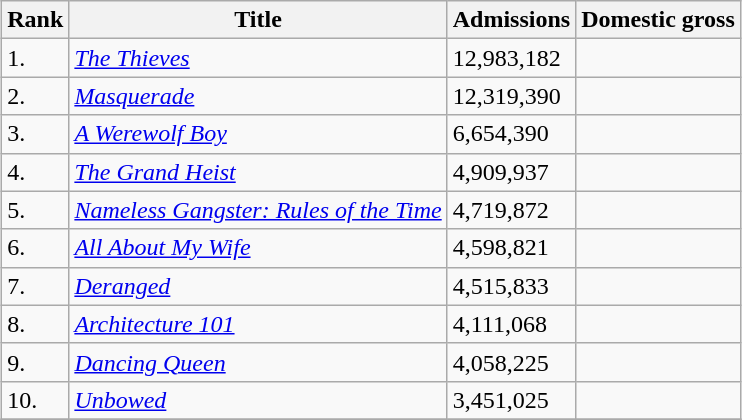<table class="wikitable sortable" style="margin:auto; margin:auto;">
<tr>
<th>Rank</th>
<th>Title</th>
<th>Admissions</th>
<th>Domestic gross</th>
</tr>
<tr>
<td>1.</td>
<td><em><a href='#'>The Thieves</a></em></td>
<td>12,983,182</td>
<td></td>
</tr>
<tr>
<td>2.</td>
<td><em><a href='#'>Masquerade</a></em></td>
<td>12,319,390</td>
<td></td>
</tr>
<tr>
<td>3.</td>
<td><em><a href='#'>A Werewolf Boy</a></em></td>
<td>6,654,390</td>
<td></td>
</tr>
<tr>
<td>4.</td>
<td><em><a href='#'>The Grand Heist</a></em></td>
<td>4,909,937</td>
<td></td>
</tr>
<tr>
<td>5.</td>
<td><em><a href='#'>Nameless Gangster: Rules of the Time</a></em></td>
<td>4,719,872</td>
<td></td>
</tr>
<tr>
<td>6.</td>
<td><em><a href='#'>All About My Wife</a></em></td>
<td>4,598,821</td>
<td></td>
</tr>
<tr>
<td>7.</td>
<td><em><a href='#'>Deranged</a></em></td>
<td>4,515,833</td>
<td></td>
</tr>
<tr>
<td>8.</td>
<td><em><a href='#'>Architecture 101</a></em></td>
<td>4,111,068</td>
<td></td>
</tr>
<tr>
<td>9.</td>
<td><em><a href='#'>Dancing Queen</a></em></td>
<td>4,058,225</td>
<td></td>
</tr>
<tr>
<td>10.</td>
<td><em><a href='#'>Unbowed</a></em></td>
<td>3,451,025</td>
<td></td>
</tr>
<tr>
</tr>
</table>
